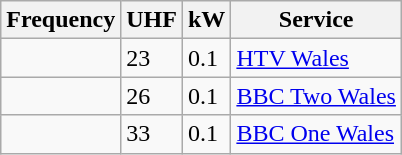<table class="wikitable sortable">
<tr>
<th>Frequency</th>
<th>UHF</th>
<th>kW</th>
<th>Service</th>
</tr>
<tr>
<td></td>
<td>23</td>
<td>0.1</td>
<td><a href='#'>HTV Wales</a></td>
</tr>
<tr>
<td></td>
<td>26</td>
<td>0.1</td>
<td><a href='#'>BBC Two Wales</a></td>
</tr>
<tr>
<td></td>
<td>33</td>
<td>0.1</td>
<td><a href='#'>BBC One Wales</a></td>
</tr>
</table>
